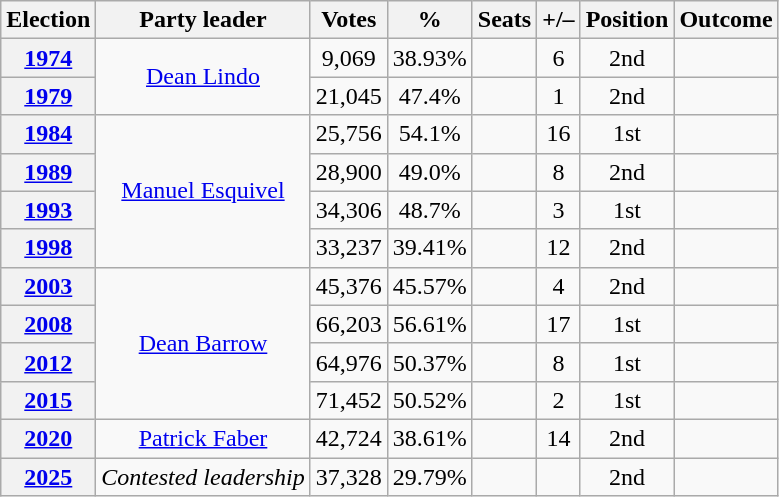<table class=wikitable style=text-align:center>
<tr>
<th>Election</th>
<th>Party leader</th>
<th>Votes</th>
<th>%</th>
<th>Seats</th>
<th>+/–</th>
<th>Position</th>
<th>Outcome</th>
</tr>
<tr>
<th><a href='#'>1974</a></th>
<td rowspan="2"><a href='#'>Dean Lindo</a></td>
<td>9,069</td>
<td>38.93%</td>
<td></td>
<td> 6</td>
<td> 2nd</td>
<td></td>
</tr>
<tr>
<th><a href='#'>1979</a></th>
<td>21,045</td>
<td>47.4%</td>
<td></td>
<td> 1</td>
<td> 2nd</td>
<td></td>
</tr>
<tr>
<th><a href='#'>1984</a></th>
<td rowspan="4"><a href='#'>Manuel Esquivel</a></td>
<td>25,756</td>
<td>54.1%</td>
<td></td>
<td> 16</td>
<td> 1st</td>
<td></td>
</tr>
<tr>
<th><a href='#'>1989</a></th>
<td>28,900</td>
<td>49.0%</td>
<td></td>
<td> 8</td>
<td> 2nd</td>
<td></td>
</tr>
<tr>
<th><a href='#'>1993</a></th>
<td>34,306</td>
<td>48.7%<br></td>
<td></td>
<td> 3</td>
<td> 1st</td>
<td></td>
</tr>
<tr>
<th><a href='#'>1998</a></th>
<td>33,237</td>
<td>39.41%</td>
<td></td>
<td> 12</td>
<td> 2nd</td>
<td></td>
</tr>
<tr>
<th><a href='#'>2003</a></th>
<td rowspan="4"><a href='#'>Dean Barrow</a></td>
<td>45,376</td>
<td>45.57%</td>
<td></td>
<td> 4</td>
<td> 2nd</td>
<td></td>
</tr>
<tr>
<th><a href='#'>2008</a></th>
<td>66,203</td>
<td>56.61%</td>
<td></td>
<td> 17</td>
<td> 1st</td>
<td></td>
</tr>
<tr>
<th><a href='#'>2012</a></th>
<td>64,976</td>
<td>50.37%</td>
<td></td>
<td> 8</td>
<td> 1st</td>
<td></td>
</tr>
<tr>
<th><a href='#'>2015</a></th>
<td>71,452</td>
<td>50.52%</td>
<td></td>
<td> 2</td>
<td> 1st</td>
<td></td>
</tr>
<tr>
<th><a href='#'>2020</a></th>
<td><a href='#'>Patrick Faber</a></td>
<td>42,724</td>
<td>38.61%</td>
<td></td>
<td> 14</td>
<td> 2nd</td>
<td></td>
</tr>
<tr>
<th><a href='#'>2025</a></th>
<td><em>Contested leadership</em></td>
<td>37,328</td>
<td>29.79%</td>
<td></td>
<td></td>
<td> 2nd</td>
<td></td>
</tr>
</table>
